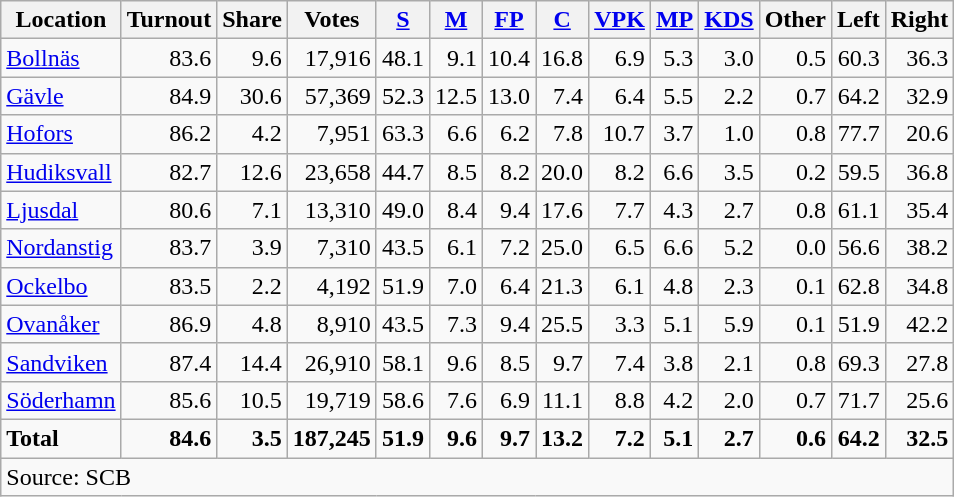<table class="wikitable sortable" style=text-align:right>
<tr>
<th>Location</th>
<th>Turnout</th>
<th>Share</th>
<th>Votes</th>
<th><a href='#'>S</a></th>
<th><a href='#'>M</a></th>
<th><a href='#'>FP</a></th>
<th><a href='#'>C</a></th>
<th><a href='#'>VPK</a></th>
<th><a href='#'>MP</a></th>
<th><a href='#'>KDS</a></th>
<th>Other</th>
<th>Left</th>
<th>Right</th>
</tr>
<tr>
<td align=left><a href='#'>Bollnäs</a></td>
<td>83.6</td>
<td>9.6</td>
<td>17,916</td>
<td>48.1</td>
<td>9.1</td>
<td>10.4</td>
<td>16.8</td>
<td>6.9</td>
<td>5.3</td>
<td>3.0</td>
<td>0.5</td>
<td>60.3</td>
<td>36.3</td>
</tr>
<tr>
<td align=left><a href='#'>Gävle</a></td>
<td>84.9</td>
<td>30.6</td>
<td>57,369</td>
<td>52.3</td>
<td>12.5</td>
<td>13.0</td>
<td>7.4</td>
<td>6.4</td>
<td>5.5</td>
<td>2.2</td>
<td>0.7</td>
<td>64.2</td>
<td>32.9</td>
</tr>
<tr>
<td align=left><a href='#'>Hofors</a></td>
<td>86.2</td>
<td>4.2</td>
<td>7,951</td>
<td>63.3</td>
<td>6.6</td>
<td>6.2</td>
<td>7.8</td>
<td>10.7</td>
<td>3.7</td>
<td>1.0</td>
<td>0.8</td>
<td>77.7</td>
<td>20.6</td>
</tr>
<tr>
<td align=left><a href='#'>Hudiksvall</a></td>
<td>82.7</td>
<td>12.6</td>
<td>23,658</td>
<td>44.7</td>
<td>8.5</td>
<td>8.2</td>
<td>20.0</td>
<td>8.2</td>
<td>6.6</td>
<td>3.5</td>
<td>0.2</td>
<td>59.5</td>
<td>36.8</td>
</tr>
<tr>
<td align=left><a href='#'>Ljusdal</a></td>
<td>80.6</td>
<td>7.1</td>
<td>13,310</td>
<td>49.0</td>
<td>8.4</td>
<td>9.4</td>
<td>17.6</td>
<td>7.7</td>
<td>4.3</td>
<td>2.7</td>
<td>0.8</td>
<td>61.1</td>
<td>35.4</td>
</tr>
<tr>
<td align=left><a href='#'>Nordanstig</a></td>
<td>83.7</td>
<td>3.9</td>
<td>7,310</td>
<td>43.5</td>
<td>6.1</td>
<td>7.2</td>
<td>25.0</td>
<td>6.5</td>
<td>6.6</td>
<td>5.2</td>
<td>0.0</td>
<td>56.6</td>
<td>38.2</td>
</tr>
<tr>
<td align=left><a href='#'>Ockelbo</a></td>
<td>83.5</td>
<td>2.2</td>
<td>4,192</td>
<td>51.9</td>
<td>7.0</td>
<td>6.4</td>
<td>21.3</td>
<td>6.1</td>
<td>4.8</td>
<td>2.3</td>
<td>0.1</td>
<td>62.8</td>
<td>34.8</td>
</tr>
<tr>
<td align=left><a href='#'>Ovanåker</a></td>
<td>86.9</td>
<td>4.8</td>
<td>8,910</td>
<td>43.5</td>
<td>7.3</td>
<td>9.4</td>
<td>25.5</td>
<td>3.3</td>
<td>5.1</td>
<td>5.9</td>
<td>0.1</td>
<td>51.9</td>
<td>42.2</td>
</tr>
<tr>
<td align=left><a href='#'>Sandviken</a></td>
<td>87.4</td>
<td>14.4</td>
<td>26,910</td>
<td>58.1</td>
<td>9.6</td>
<td>8.5</td>
<td>9.7</td>
<td>7.4</td>
<td>3.8</td>
<td>2.1</td>
<td>0.8</td>
<td>69.3</td>
<td>27.8</td>
</tr>
<tr>
<td align=left><a href='#'>Söderhamn</a></td>
<td>85.6</td>
<td>10.5</td>
<td>19,719</td>
<td>58.6</td>
<td>7.6</td>
<td>6.9</td>
<td>11.1</td>
<td>8.8</td>
<td>4.2</td>
<td>2.0</td>
<td>0.7</td>
<td>71.7</td>
<td>25.6</td>
</tr>
<tr>
<td align=left><strong>Total</strong></td>
<td><strong>84.6</strong></td>
<td><strong>3.5</strong></td>
<td><strong>187,245</strong></td>
<td><strong>51.9</strong></td>
<td><strong>9.6</strong></td>
<td><strong>9.7</strong></td>
<td><strong>13.2</strong></td>
<td><strong>7.2</strong></td>
<td><strong>5.1</strong></td>
<td><strong>2.7</strong></td>
<td><strong>0.6</strong></td>
<td><strong>64.2</strong></td>
<td><strong>32.5</strong></td>
</tr>
<tr>
<td align=left colspan=14>Source: SCB </td>
</tr>
</table>
